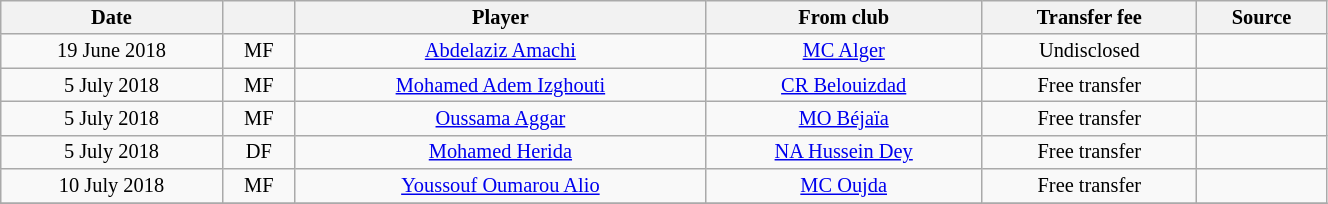<table class="wikitable sortable" style="width:70%; text-align:center; font-size:85%; text-align:centre;">
<tr>
<th>Date</th>
<th></th>
<th>Player</th>
<th>From club</th>
<th>Transfer fee</th>
<th>Source</th>
</tr>
<tr>
<td>19 June 2018</td>
<td>MF</td>
<td> <a href='#'>Abdelaziz Amachi</a></td>
<td><a href='#'>MC Alger</a></td>
<td>Undisclosed</td>
<td></td>
</tr>
<tr>
<td>5 July 2018</td>
<td>MF</td>
<td> <a href='#'>Mohamed Adem Izghouti</a></td>
<td><a href='#'>CR Belouizdad</a></td>
<td>Free transfer</td>
<td></td>
</tr>
<tr>
<td>5 July 2018</td>
<td>MF</td>
<td> <a href='#'>Oussama Aggar</a></td>
<td><a href='#'>MO Béjaïa</a></td>
<td>Free transfer</td>
<td></td>
</tr>
<tr>
<td>5 July 2018</td>
<td>DF</td>
<td> <a href='#'>Mohamed Herida</a></td>
<td><a href='#'>NA Hussein Dey</a></td>
<td>Free transfer</td>
<td></td>
</tr>
<tr>
<td>10 July 2018</td>
<td>MF</td>
<td> <a href='#'>Youssouf Oumarou Alio</a></td>
<td> <a href='#'>MC Oujda</a></td>
<td>Free transfer</td>
<td></td>
</tr>
<tr>
</tr>
</table>
